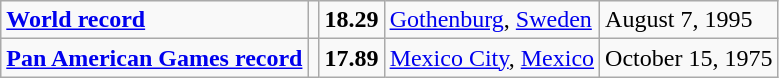<table class="wikitable">
<tr>
<td><strong><a href='#'>World record</a></strong></td>
<td></td>
<td><strong>18.29</strong></td>
<td><a href='#'>Gothenburg</a>, <a href='#'>Sweden</a></td>
<td>August 7, 1995</td>
</tr>
<tr>
<td><strong><a href='#'>Pan American Games record</a></strong></td>
<td></td>
<td><strong>17.89</strong></td>
<td><a href='#'>Mexico City</a>, <a href='#'>Mexico</a></td>
<td>October 15, 1975</td>
</tr>
</table>
